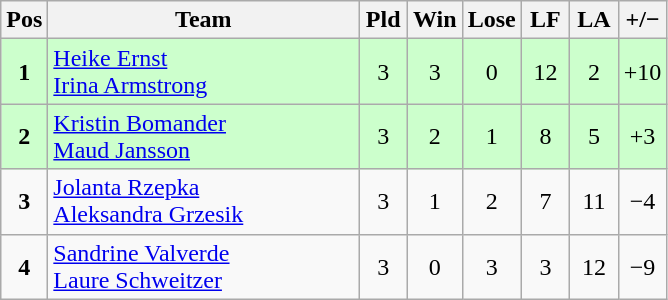<table class="wikitable" style="font-size: 100%">
<tr>
<th width=20>Pos</th>
<th width=200>Team</th>
<th width=25>Pld</th>
<th width=25>Win</th>
<th width=25>Lose</th>
<th width=25>LF</th>
<th width=25>LA</th>
<th width=25>+/−</th>
</tr>
<tr align=center style="background: #ccffcc;">
<td><strong>1</strong></td>
<td align="left"> <a href='#'>Heike Ernst</a><br> <a href='#'>Irina Armstrong</a></td>
<td>3</td>
<td>3</td>
<td>0</td>
<td>12</td>
<td>2</td>
<td>+10</td>
</tr>
<tr align=center style="background: #ccffcc;">
<td><strong>2</strong></td>
<td align="left"> <a href='#'>Kristin Bomander</a><br> <a href='#'>Maud Jansson</a></td>
<td>3</td>
<td>2</td>
<td>1</td>
<td>8</td>
<td>5</td>
<td>+3</td>
</tr>
<tr align=center>
<td><strong>3</strong></td>
<td align="left"> <a href='#'>Jolanta Rzepka</a><br> <a href='#'>Aleksandra Grzesik</a></td>
<td>3</td>
<td>1</td>
<td>2</td>
<td>7</td>
<td>11</td>
<td>−4</td>
</tr>
<tr align=center>
<td><strong>4</strong></td>
<td align="left"> <a href='#'>Sandrine Valverde</a><br> <a href='#'>Laure Schweitzer</a></td>
<td>3</td>
<td>0</td>
<td>3</td>
<td>3</td>
<td>12</td>
<td>−9</td>
</tr>
</table>
